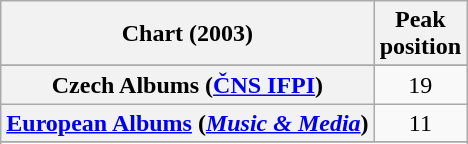<table class="wikitable sortable plainrowheaders" style="text-align:center">
<tr>
<th scope="col">Chart (2003)</th>
<th scope="col">Peak<br>position</th>
</tr>
<tr>
</tr>
<tr>
<th scope="row">Czech Albums (<a href='#'>ČNS IFPI</a>)</th>
<td>19</td>
</tr>
<tr>
<th scope="row"><a href='#'>European Albums</a> (<em><a href='#'>Music & Media</a></em>)</th>
<td>11</td>
</tr>
<tr>
</tr>
<tr>
</tr>
<tr>
</tr>
<tr>
</tr>
</table>
